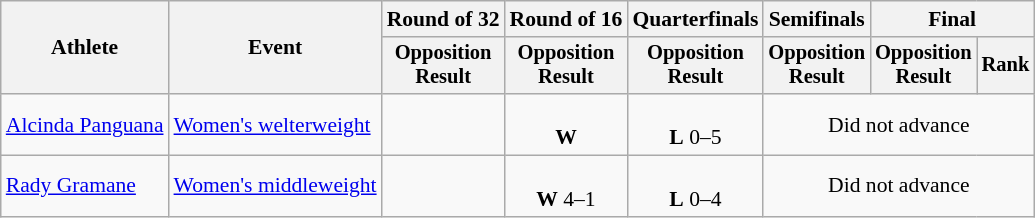<table class="wikitable" style="font-size:90%">
<tr>
<th rowspan="2">Athlete</th>
<th rowspan="2">Event</th>
<th>Round of 32</th>
<th>Round of 16</th>
<th>Quarterfinals</th>
<th>Semifinals</th>
<th colspan=2>Final</th>
</tr>
<tr style="font-size:95%">
<th>Opposition<br>Result</th>
<th>Opposition<br>Result</th>
<th>Opposition<br>Result</th>
<th>Opposition<br>Result</th>
<th>Opposition<br>Result</th>
<th>Rank</th>
</tr>
<tr align=center>
<td align=left><a href='#'>Alcinda Panguana</a></td>
<td align=left><a href='#'>Women's welterweight</a></td>
<td></td>
<td><br><strong>W</strong> </td>
<td><br><strong>L</strong> 0–5</td>
<td colspan="3">Did not advance</td>
</tr>
<tr align=center>
<td align=left><a href='#'>Rady Gramane</a></td>
<td align=left><a href='#'>Women's middleweight</a></td>
<td></td>
<td><br><strong>W</strong> 4–1</td>
<td><br><strong>L</strong> 0–4</td>
<td colspan="3">Did not advance</td>
</tr>
</table>
